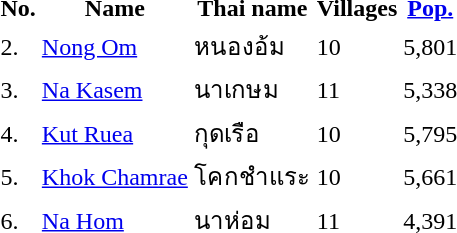<table>
<tr>
<th>No.</th>
<th>Name</th>
<th>Thai name</th>
<th>Villages</th>
<th><a href='#'>Pop.</a></th>
</tr>
<tr>
<td>2.</td>
<td><a href='#'>Nong Om</a></td>
<td>หนองอ้ม</td>
<td>10</td>
<td>5,801</td>
<td></td>
</tr>
<tr>
<td>3.</td>
<td><a href='#'>Na Kasem</a></td>
<td>นาเกษม</td>
<td>11</td>
<td>5,338</td>
<td></td>
</tr>
<tr>
<td>4.</td>
<td><a href='#'>Kut Ruea</a></td>
<td>กุดเรือ</td>
<td>10</td>
<td>5,795</td>
<td></td>
</tr>
<tr>
<td>5.</td>
<td><a href='#'>Khok Chamrae</a></td>
<td>โคกชำแระ</td>
<td>10</td>
<td>5,661</td>
<td></td>
</tr>
<tr>
<td>6.</td>
<td><a href='#'>Na Hom</a></td>
<td>นาห่อม</td>
<td>11</td>
<td>4,391</td>
<td></td>
</tr>
</table>
